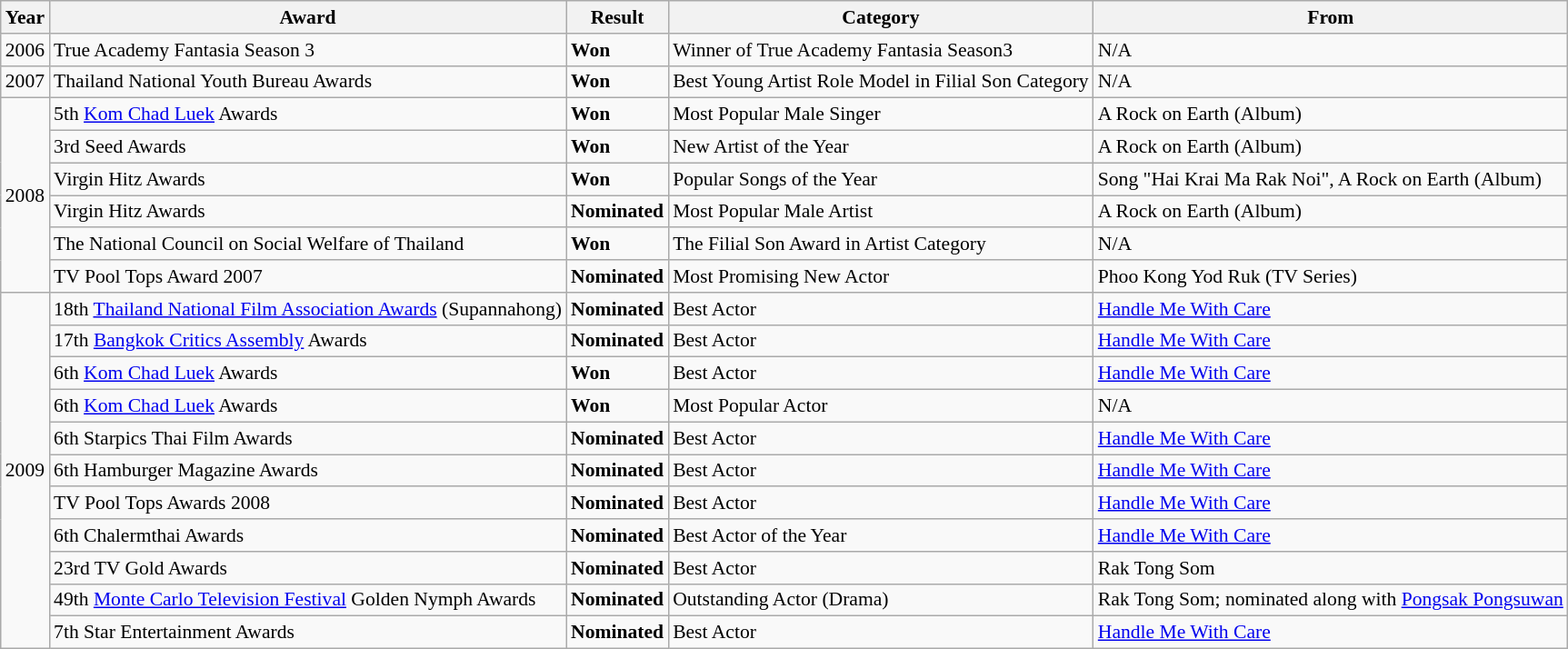<table class="wikitable" style="font-size: 90%;">
<tr>
<th>Year</th>
<th>Award</th>
<th>Result</th>
<th>Category</th>
<th>From</th>
</tr>
<tr>
<td>2006</td>
<td>True Academy Fantasia Season 3</td>
<td><strong>Won</strong></td>
<td>Winner of True Academy Fantasia Season3</td>
<td>N/A</td>
</tr>
<tr>
<td>2007</td>
<td>Thailand National Youth Bureau Awards</td>
<td><strong>Won</strong></td>
<td>Best Young Artist Role Model in Filial Son Category</td>
<td>N/A</td>
</tr>
<tr>
<td rowspan=6>2008</td>
<td>5th <a href='#'>Kom Chad Luek</a> Awards</td>
<td><strong>Won</strong></td>
<td>Most Popular Male Singer</td>
<td>A Rock on Earth (Album)</td>
</tr>
<tr>
<td>3rd Seed Awards</td>
<td><strong>Won</strong></td>
<td>New Artist of the Year</td>
<td>A Rock on Earth (Album)</td>
</tr>
<tr>
<td>Virgin Hitz Awards</td>
<td><strong>Won</strong></td>
<td>Popular Songs of the Year</td>
<td>Song "Hai Krai Ma Rak Noi", A Rock on Earth (Album)</td>
</tr>
<tr>
<td>Virgin Hitz Awards</td>
<td><strong>Nominated</strong></td>
<td>Most Popular Male Artist</td>
<td>A Rock on Earth (Album)</td>
</tr>
<tr>
<td>The National Council on Social Welfare of Thailand</td>
<td><strong>Won</strong></td>
<td>The Filial Son Award in Artist Category</td>
<td>N/A</td>
</tr>
<tr>
<td>TV Pool Tops Award 2007</td>
<td><strong>Nominated</strong></td>
<td>Most Promising New Actor</td>
<td>Phoo Kong Yod Ruk (TV Series)</td>
</tr>
<tr>
<td rowspan=11>2009</td>
<td>18th <a href='#'>Thailand National Film Association Awards</a> (Supannahong)</td>
<td><strong>Nominated</strong></td>
<td>Best Actor</td>
<td><a href='#'>Handle Me With Care</a></td>
</tr>
<tr>
<td>17th <a href='#'>Bangkok Critics Assembly</a> Awards</td>
<td><strong>Nominated</strong></td>
<td>Best Actor</td>
<td><a href='#'>Handle Me With Care</a></td>
</tr>
<tr>
<td>6th <a href='#'>Kom Chad Luek</a> Awards</td>
<td><strong>Won</strong></td>
<td>Best Actor</td>
<td><a href='#'>Handle Me With Care</a></td>
</tr>
<tr>
<td>6th <a href='#'>Kom Chad Luek</a> Awards</td>
<td><strong>Won</strong></td>
<td>Most Popular Actor</td>
<td>N/A</td>
</tr>
<tr>
<td>6th Starpics Thai Film Awards</td>
<td><strong>Nominated</strong></td>
<td>Best Actor</td>
<td><a href='#'>Handle Me With Care</a></td>
</tr>
<tr>
<td>6th Hamburger Magazine Awards</td>
<td><strong>Nominated</strong></td>
<td>Best Actor</td>
<td><a href='#'>Handle Me With Care</a></td>
</tr>
<tr>
<td>TV Pool Tops Awards 2008</td>
<td><strong>Nominated</strong></td>
<td>Best Actor</td>
<td><a href='#'>Handle Me With Care</a></td>
</tr>
<tr>
<td>6th Chalermthai Awards</td>
<td><strong>Nominated</strong></td>
<td>Best Actor of the Year</td>
<td><a href='#'>Handle Me With Care</a></td>
</tr>
<tr>
<td>23rd TV Gold Awards</td>
<td><strong>Nominated</strong></td>
<td>Best Actor</td>
<td>Rak Tong Som</td>
</tr>
<tr>
<td>49th <a href='#'>Monte Carlo Television Festival</a> Golden Nymph Awards</td>
<td><strong>Nominated</strong></td>
<td>Outstanding Actor (Drama)</td>
<td>Rak Tong Som; nominated along with <a href='#'>Pongsak Pongsuwan</a></td>
</tr>
<tr>
<td>7th Star Entertainment Awards</td>
<td><strong>Nominated</strong></td>
<td>Best Actor</td>
<td><a href='#'>Handle Me With Care</a></td>
</tr>
</table>
